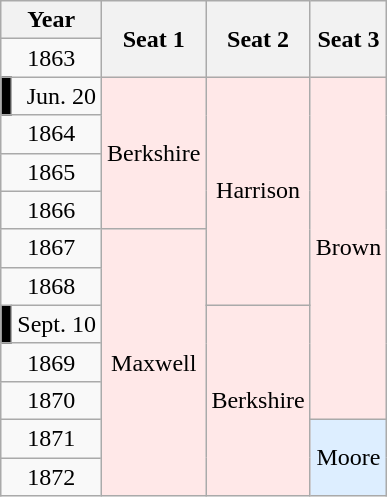<table class="wikitable">
<tr>
<th colspan=2 align=center>Year</th>
<th rowspan=2 align=center>Seat 1</th>
<th rowspan=2 align=center>Seat 2</th>
<th rowspan=2 align=center>Seat 3</th>
</tr>
<tr align=center>
<td colspan=2>1863</td>
</tr>
<tr align=center>
<td bgcolor=black></td>
<td align=right>Jun. 20</td>
<td rowspan=4 bgcolor=#FFE8E8>Berkshire</td>
<td rowspan=6 bgcolor=#FFE8E8>Harrison</td>
<td rowspan=9 bgcolor=#FFE8E8>Brown</td>
</tr>
<tr align=center>
<td colspan=2>1864</td>
</tr>
<tr align=center>
<td colspan=2>1865</td>
</tr>
<tr align=center>
<td colspan=2>1866</td>
</tr>
<tr align=center>
<td colspan=2>1867</td>
<td rowspan=7 bgcolor=#FFE8E8>Maxwell</td>
</tr>
<tr align=center>
<td colspan=2>1868</td>
</tr>
<tr align=center>
<td bgcolor=black></td>
<td align=right>Sept. 10</td>
<td rowspan=5 bgcolor=#FFE8E8>Berkshire</td>
</tr>
<tr align=center>
<td colspan=2>1869</td>
</tr>
<tr align=center>
<td colspan=2>1870</td>
</tr>
<tr align=center>
<td colspan=2>1871</td>
<td rowspan=2 bgcolor=#DDEEFF>Moore</td>
</tr>
<tr align=center>
<td colspan=2>1872</td>
</tr>
</table>
